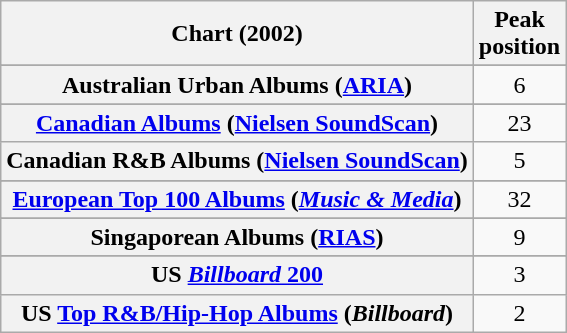<table class="wikitable plainrowheaders sortable">
<tr>
<th>Chart (2002)</th>
<th>Peak<br>position</th>
</tr>
<tr>
</tr>
<tr>
<th scope="row">Australian Urban Albums (<a href='#'>ARIA</a>)</th>
<td align="center">6</td>
</tr>
<tr>
</tr>
<tr>
</tr>
<tr>
<th scope="row"><a href='#'>Canadian Albums</a> (<a href='#'>Nielsen SoundScan</a>)</th>
<td style="text-align:center;">23</td>
</tr>
<tr>
<th scope="row">Canadian R&B Albums (<a href='#'>Nielsen SoundScan</a>)</th>
<td style="text-align:center;">5</td>
</tr>
<tr>
</tr>
<tr>
</tr>
<tr>
<th scope="row"><a href='#'>European Top 100 Albums</a> (<em><a href='#'>Music & Media</a></em>)</th>
<td style="text-align:center;">32</td>
</tr>
<tr>
</tr>
<tr>
</tr>
<tr>
</tr>
<tr>
</tr>
<tr>
</tr>
<tr>
</tr>
<tr>
<th scope="row">Singaporean Albums (<a href='#'>RIAS</a>)</th>
<td align="center">9</td>
</tr>
<tr>
</tr>
<tr>
</tr>
<tr>
</tr>
<tr>
</tr>
<tr>
<th scope="row">US <a href='#'><em>Billboard</em> 200</a></th>
<td align="center">3</td>
</tr>
<tr>
<th scope="row">US <a href='#'>Top R&B/Hip-Hop Albums</a> (<em>Billboard</em>)</th>
<td align="center">2</td>
</tr>
</table>
